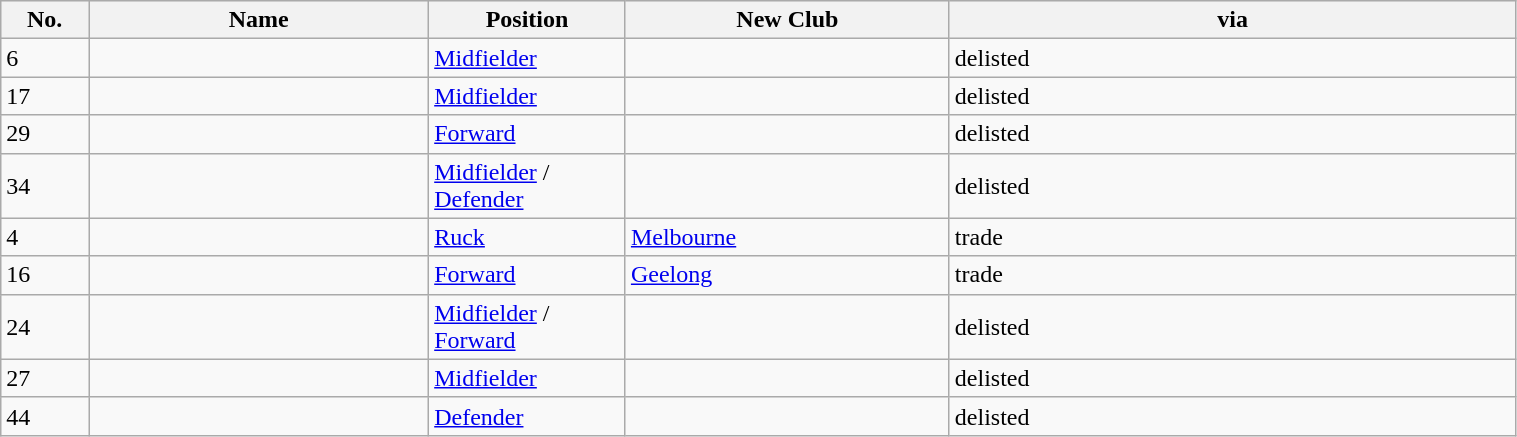<table class="wikitable sortable" style="width:80%;">
<tr style="background:#efefef;">
<th width=1%>No.</th>
<th width=6%>Name</th>
<th width=2%>Position</th>
<th width=5%>New Club</th>
<th width=10%>via</th>
</tr>
<tr>
<td align=left>6</td>
<td></td>
<td><a href='#'>Midfielder</a></td>
<td></td>
<td>delisted</td>
</tr>
<tr>
<td align=left>17</td>
<td></td>
<td><a href='#'>Midfielder</a></td>
<td></td>
<td>delisted</td>
</tr>
<tr>
<td align=left>29</td>
<td></td>
<td><a href='#'>Forward</a></td>
<td></td>
<td>delisted</td>
</tr>
<tr>
<td align=left>34</td>
<td></td>
<td><a href='#'>Midfielder</a> / <a href='#'>Defender</a></td>
<td></td>
<td>delisted</td>
</tr>
<tr>
<td align=left>4</td>
<td></td>
<td><a href='#'>Ruck</a></td>
<td><a href='#'>Melbourne</a></td>
<td>trade</td>
</tr>
<tr>
<td align=left>16</td>
<td></td>
<td><a href='#'>Forward</a></td>
<td><a href='#'>Geelong</a></td>
<td>trade</td>
</tr>
<tr>
<td align=left>24</td>
<td></td>
<td><a href='#'>Midfielder</a> / <a href='#'>Forward</a></td>
<td></td>
<td>delisted</td>
</tr>
<tr>
<td align=left>27</td>
<td></td>
<td><a href='#'>Midfielder</a></td>
<td></td>
<td>delisted</td>
</tr>
<tr>
<td align=left>44</td>
<td></td>
<td><a href='#'>Defender</a></td>
<td></td>
<td>delisted</td>
</tr>
</table>
